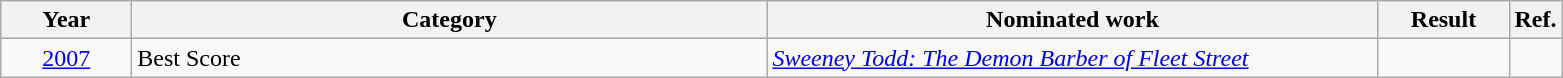<table class=wikitable>
<tr>
<th scope="col" style="width:5em;">Year</th>
<th scope="col" style="width:26em;">Category</th>
<th scope="col" style="width:25em;">Nominated work</th>
<th scope="col" style="width:5em;">Result</th>
<th>Ref.</th>
</tr>
<tr>
<td style="text-align:center;"><a href='#'>2007</a></td>
<td>Best Score</td>
<td><em><a href='#'>Sweeney Todd: The Demon Barber of Fleet Street</a></em></td>
<td></td>
<td></td>
</tr>
</table>
